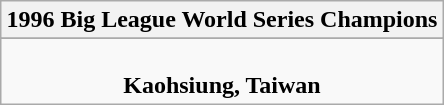<table class="wikitable" style="text-align: center; margin: 0 auto;">
<tr>
<th>1996 Big League World Series Champions</th>
</tr>
<tr>
</tr>
<tr>
<td><br> <strong>Kaohsiung, Taiwan</strong></td>
</tr>
</table>
